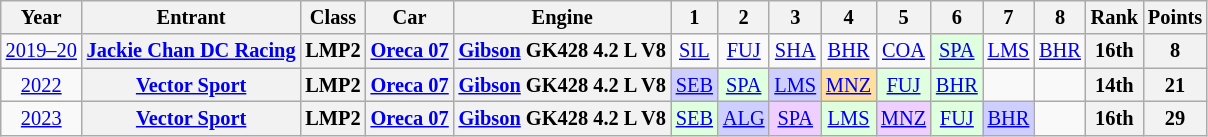<table class="wikitable" style="text-align:center; font-size:85%">
<tr>
<th>Year</th>
<th>Entrant</th>
<th>Class</th>
<th>Car</th>
<th>Engine</th>
<th>1</th>
<th>2</th>
<th>3</th>
<th>4</th>
<th>5</th>
<th>6</th>
<th>7</th>
<th>8</th>
<th>Rank</th>
<th>Points</th>
</tr>
<tr>
<td nowrap><a href='#'>2019–20</a></td>
<th nowrap><a href='#'>Jackie Chan DC Racing</a></th>
<th>LMP2</th>
<th nowrap><a href='#'>Oreca 07</a></th>
<th nowrap><a href='#'>Gibson</a> GK428 4.2 L V8</th>
<td><a href='#'>SIL</a></td>
<td><a href='#'>FUJ</a></td>
<td><a href='#'>SHA</a></td>
<td><a href='#'>BHR</a></td>
<td><a href='#'>COA</a></td>
<td style="background:#DFFFDF;"><a href='#'>SPA</a><br></td>
<td><a href='#'>LMS</a></td>
<td><a href='#'>BHR</a></td>
<th>16th</th>
<th>8</th>
</tr>
<tr>
<td><a href='#'>2022</a></td>
<th nowrap><a href='#'>Vector Sport</a></th>
<th>LMP2</th>
<th nowrap><a href='#'>Oreca 07</a></th>
<th nowrap><a href='#'>Gibson</a> GK428 4.2 L V8</th>
<td style="background:#CFCFFF;"><a href='#'>SEB</a><br></td>
<td style="background:#DFFFDF;"><a href='#'>SPA</a><br></td>
<td style="background:#CFCFFF;"><a href='#'>LMS</a><br></td>
<td style="background:#FFDF9F;"><a href='#'>MNZ</a><br></td>
<td style="background:#DFFFDF;"><a href='#'>FUJ</a><br></td>
<td style="background:#DFFFDF;"><a href='#'>BHR</a><br></td>
<td></td>
<td></td>
<th>14th</th>
<th>21</th>
</tr>
<tr>
<td><a href='#'>2023</a></td>
<th nowrap><a href='#'>Vector Sport</a></th>
<th>LMP2</th>
<th nowrap><a href='#'>Oreca 07</a></th>
<th nowrap><a href='#'>Gibson</a> GK428 4.2 L V8</th>
<td style="background:#DFFFDF;"><a href='#'>SEB</a><br></td>
<td style="background:#CFCFFF;"><a href='#'>ALG</a><br></td>
<td style="background:#EFCFFF;"><a href='#'>SPA</a><br></td>
<td style="background:#DFFFDF;"><a href='#'>LMS</a><br></td>
<td style="background:#EFCFFF;"><a href='#'>MNZ</a><br></td>
<td style="background:#DFFFDF;"><a href='#'>FUJ</a><br></td>
<td style="background:#CFCFFF;"><a href='#'>BHR</a><br></td>
<td></td>
<th>16th</th>
<th>29</th>
</tr>
</table>
